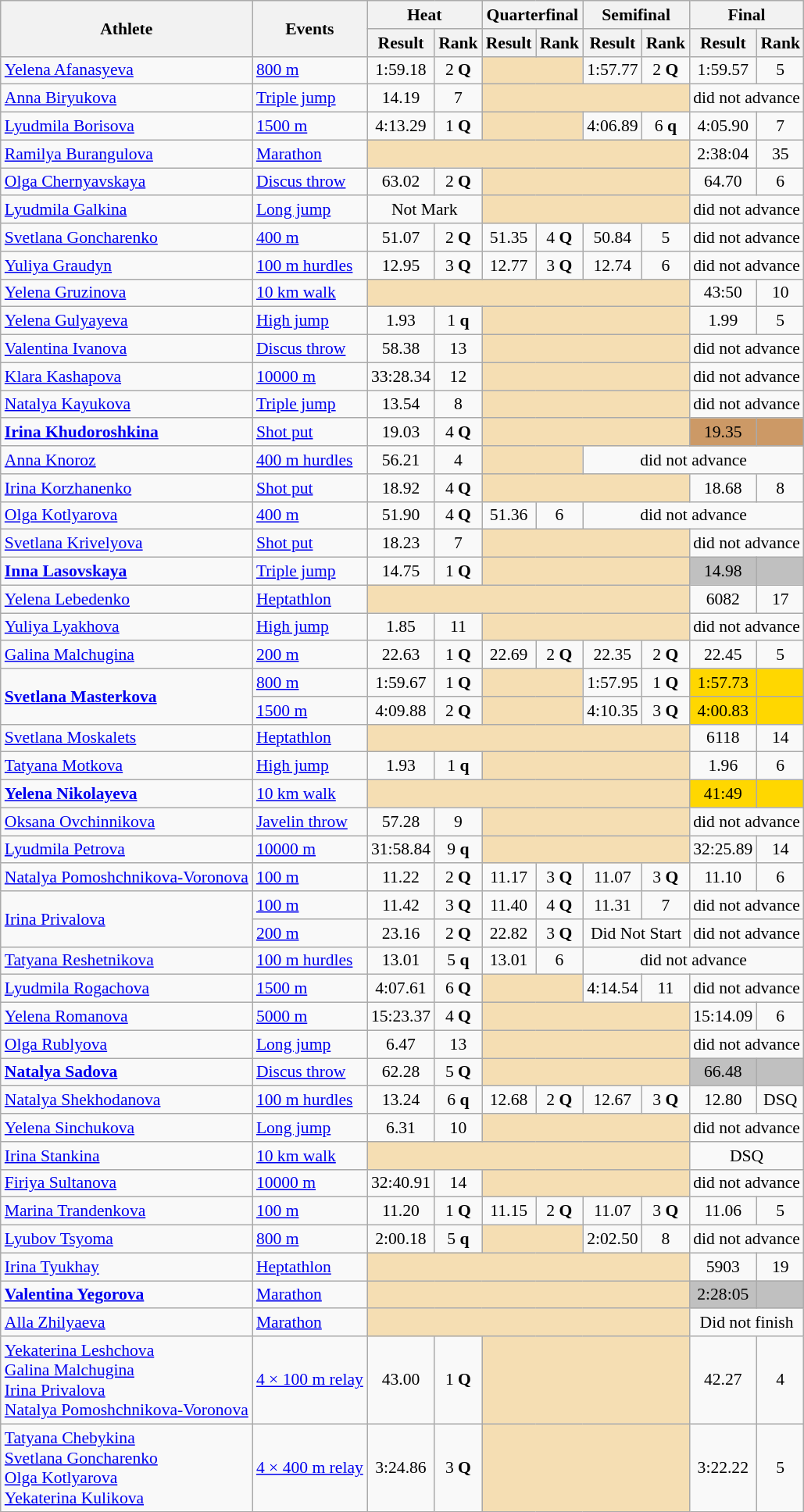<table class=wikitable style="font-size:90%">
<tr>
<th rowspan="2">Athlete</th>
<th rowspan="2">Events</th>
<th colspan="2">Heat</th>
<th colspan="2">Quarterfinal</th>
<th colspan="2">Semifinal</th>
<th colspan="2">Final</th>
</tr>
<tr>
<th>Result</th>
<th>Rank</th>
<th>Result</th>
<th>Rank</th>
<th>Result</th>
<th>Rank</th>
<th>Result</th>
<th>Rank</th>
</tr>
<tr>
<td><a href='#'>Yelena Afanasyeva</a></td>
<td><a href='#'>800 m</a></td>
<td align=center>1:59.18</td>
<td align=center>2 <strong>Q</strong></td>
<td colspan="2" bgcolor="wheat"></td>
<td align=center>1:57.77</td>
<td align=center>2 <strong>Q</strong></td>
<td align=center>1:59.57</td>
<td align=center>5</td>
</tr>
<tr>
<td><a href='#'>Anna Biryukova</a></td>
<td><a href='#'>Triple jump</a></td>
<td align=center>14.19</td>
<td align=center>7</td>
<td colspan="4" bgcolor="wheat"></td>
<td align=center colspan="2">did not advance</td>
</tr>
<tr>
<td><a href='#'>Lyudmila Borisova</a></td>
<td><a href='#'>1500 m</a></td>
<td align=center>4:13.29</td>
<td align=center>1 <strong>Q</strong></td>
<td colspan="2" bgcolor="wheat"></td>
<td align=center>4:06.89</td>
<td align=center>6 <strong>q</strong></td>
<td align=center>4:05.90</td>
<td align=center>7</td>
</tr>
<tr>
<td><a href='#'>Ramilya Burangulova</a></td>
<td><a href='#'>Marathon</a></td>
<td colspan="6" bgcolor="wheat"></td>
<td align=center>2:38:04</td>
<td align=center>35</td>
</tr>
<tr>
<td><a href='#'>Olga Chernyavskaya</a></td>
<td><a href='#'>Discus throw</a></td>
<td align=center>63.02</td>
<td align=center>2 <strong>Q</strong></td>
<td colspan="4" bgcolor="wheat"></td>
<td align=center>64.70</td>
<td align=center>6</td>
</tr>
<tr>
<td><a href='#'>Lyudmila Galkina</a></td>
<td><a href='#'>Long jump</a></td>
<td align=center colspan="2">Not Mark</td>
<td colspan="4" bgcolor="wheat"></td>
<td align=center colspan="2">did not advance</td>
</tr>
<tr>
<td><a href='#'>Svetlana Goncharenko</a></td>
<td><a href='#'>400 m</a></td>
<td align=center>51.07</td>
<td align=center>2 <strong>Q</strong></td>
<td align=center>51.35</td>
<td align=center>4 <strong>Q</strong></td>
<td align=center>50.84</td>
<td align=center>5</td>
<td align=center colspan="2">did not advance</td>
</tr>
<tr>
<td><a href='#'>Yuliya Graudyn</a></td>
<td><a href='#'>100 m hurdles</a></td>
<td align=center>12.95</td>
<td align=center>3 <strong>Q</strong></td>
<td align=center>12.77</td>
<td align=center>3 <strong>Q</strong></td>
<td align=center>12.74</td>
<td align=center>6</td>
<td align=center colspan="2">did not advance</td>
</tr>
<tr>
<td><a href='#'>Yelena Gruzinova</a></td>
<td><a href='#'>10 km walk</a></td>
<td colspan="6" bgcolor="wheat"></td>
<td align=center>43:50</td>
<td align=center>10</td>
</tr>
<tr>
<td><a href='#'>Yelena Gulyayeva</a></td>
<td><a href='#'>High jump</a></td>
<td align=center>1.93</td>
<td align=center>1 <strong>q</strong></td>
<td colspan="4" bgcolor="wheat"></td>
<td align=center>1.99</td>
<td align=center>5</td>
</tr>
<tr>
<td><a href='#'>Valentina Ivanova</a></td>
<td><a href='#'>Discus throw</a></td>
<td align=center>58.38</td>
<td align=center>13</td>
<td colspan="4" bgcolor="wheat"></td>
<td align=center colspan="2">did not advance</td>
</tr>
<tr>
<td><a href='#'>Klara Kashapova</a></td>
<td><a href='#'>10000 m</a></td>
<td align=center>33:28.34</td>
<td align=center>12</td>
<td colspan="4" bgcolor="wheat"></td>
<td align=center colspan="2">did not advance</td>
</tr>
<tr>
<td><a href='#'>Natalya Kayukova</a></td>
<td><a href='#'>Triple jump</a></td>
<td align=center>13.54</td>
<td align=center>8</td>
<td colspan="4" bgcolor="wheat"></td>
<td align=center colspan="2">did not advance</td>
</tr>
<tr>
<td><strong><a href='#'>Irina Khudoroshkina</a></strong></td>
<td><a href='#'>Shot put</a></td>
<td align=center>19.03</td>
<td align=center>4 <strong>Q</strong></td>
<td colspan="4" bgcolor="wheat"></td>
<td align=center bgcolor=cc9966>19.35</td>
<td align=center bgcolor=cc9966></td>
</tr>
<tr>
<td><a href='#'>Anna Knoroz</a></td>
<td><a href='#'>400 m hurdles</a></td>
<td align=center>56.21</td>
<td align=center>4</td>
<td colspan="2" bgcolor="wheat"></td>
<td align=center colspan="4">did not advance</td>
</tr>
<tr>
<td><a href='#'>Irina Korzhanenko</a></td>
<td><a href='#'>Shot put</a></td>
<td align=center>18.92</td>
<td align=center>4 <strong>Q</strong></td>
<td colspan="4" bgcolor="wheat"></td>
<td align=center>18.68</td>
<td align=center>8</td>
</tr>
<tr>
<td><a href='#'>Olga Kotlyarova</a></td>
<td><a href='#'>400 m</a></td>
<td align=center>51.90</td>
<td align=center>4 <strong>Q</strong></td>
<td align=center>51.36</td>
<td align=center>6</td>
<td align=center colspan="4">did not advance</td>
</tr>
<tr>
<td><a href='#'>Svetlana Krivelyova</a></td>
<td><a href='#'>Shot put</a></td>
<td align=center>18.23</td>
<td align=center>7</td>
<td colspan="4" bgcolor="wheat"></td>
<td align=center colspan="2">did not advance</td>
</tr>
<tr>
<td><strong><a href='#'>Inna Lasovskaya</a></strong></td>
<td><a href='#'>Triple jump</a></td>
<td align=center>14.75</td>
<td align=center>1 <strong>Q</strong></td>
<td colspan="4" bgcolor="wheat"></td>
<td align=center bgcolor=silver>14.98</td>
<td align=center bgcolor=silver></td>
</tr>
<tr>
<td><a href='#'>Yelena Lebedenko</a></td>
<td><a href='#'>Heptathlon</a></td>
<td colspan="6" bgcolor="wheat"></td>
<td align=center>6082</td>
<td align=center>17</td>
</tr>
<tr>
<td><a href='#'>Yuliya Lyakhova</a></td>
<td><a href='#'>High jump</a></td>
<td align=center>1.85</td>
<td align=center>11</td>
<td colspan="4" bgcolor="wheat"></td>
<td align=center colspan="2">did not advance</td>
</tr>
<tr>
<td><a href='#'>Galina Malchugina</a></td>
<td><a href='#'>200 m</a></td>
<td align=center>22.63</td>
<td align=center>1 <strong>Q</strong></td>
<td align=center>22.69</td>
<td align=center>2 <strong>Q</strong></td>
<td align=center>22.35</td>
<td align=center>2 <strong>Q</strong></td>
<td align=center>22.45</td>
<td align=center>5</td>
</tr>
<tr>
<td rowspan=2><strong><a href='#'>Svetlana Masterkova</a></strong></td>
<td><a href='#'>800 m</a></td>
<td align=center>1:59.67</td>
<td align=center>1 <strong>Q</strong></td>
<td colspan="2" bgcolor="wheat"></td>
<td align=center>1:57.95</td>
<td align=center>1 <strong>Q</strong></td>
<td align=center bgcolor=gold>1:57.73</td>
<td align=center bgcolor=gold></td>
</tr>
<tr>
<td><a href='#'>1500 m</a></td>
<td align=center>4:09.88</td>
<td align=center>2 <strong>Q</strong></td>
<td colspan="2" bgcolor="wheat"></td>
<td align=center>4:10.35</td>
<td align=center>3 <strong>Q</strong></td>
<td align=center bgcolor=gold>4:00.83</td>
<td align=center bgcolor=gold></td>
</tr>
<tr>
<td><a href='#'>Svetlana Moskalets</a></td>
<td><a href='#'>Heptathlon</a></td>
<td colspan="6" bgcolor="wheat"></td>
<td align=center>6118</td>
<td align=center>14</td>
</tr>
<tr>
<td><a href='#'>Tatyana Motkova</a></td>
<td><a href='#'>High jump</a></td>
<td align=center>1.93</td>
<td align=center>1 <strong>q</strong></td>
<td colspan="4" bgcolor="wheat"></td>
<td align=center>1.96</td>
<td align=center>6</td>
</tr>
<tr>
<td><strong><a href='#'>Yelena Nikolayeva</a></strong></td>
<td><a href='#'>10 km walk</a></td>
<td colspan="6" bgcolor="wheat"></td>
<td align=center bgcolor=gold>41:49</td>
<td align=center bgcolor=gold></td>
</tr>
<tr>
<td><a href='#'>Oksana Ovchinnikova</a></td>
<td><a href='#'>Javelin throw</a></td>
<td align=center>57.28</td>
<td align=center>9</td>
<td colspan="4" bgcolor="wheat"></td>
<td align=center colspan="2">did not advance</td>
</tr>
<tr>
<td><a href='#'>Lyudmila Petrova</a></td>
<td><a href='#'>10000 m</a></td>
<td align=center>31:58.84</td>
<td align=center>9 <strong>q</strong></td>
<td colspan="4" bgcolor="wheat"></td>
<td align=center>32:25.89</td>
<td align=center>14</td>
</tr>
<tr>
<td><a href='#'>Natalya Pomoshchnikova-Voronova</a></td>
<td><a href='#'>100 m</a></td>
<td align=center>11.22</td>
<td align=center>2 <strong>Q</strong></td>
<td align=center>11.17</td>
<td align=center>3 <strong>Q</strong></td>
<td align=center>11.07</td>
<td align=center>3 <strong>Q</strong></td>
<td align=center>11.10</td>
<td align=center>6</td>
</tr>
<tr>
<td rowspan=2><a href='#'>Irina Privalova</a></td>
<td><a href='#'>100 m</a></td>
<td align=center>11.42</td>
<td align=center>3 <strong>Q</strong></td>
<td align=center>11.40</td>
<td align=center>4 <strong>Q</strong></td>
<td align=center>11.31</td>
<td align=center>7</td>
<td align=center colspan="2">did not advance</td>
</tr>
<tr>
<td><a href='#'>200 m</a></td>
<td align=center>23.16</td>
<td align=center>2 <strong>Q</strong></td>
<td align=center>22.82</td>
<td align=center>3 <strong>Q</strong></td>
<td align=center colspan="2">Did Not Start</td>
<td align=center colspan="2">did not advance</td>
</tr>
<tr>
<td><a href='#'>Tatyana Reshetnikova</a></td>
<td><a href='#'>100 m hurdles</a></td>
<td align=center>13.01</td>
<td align=center>5 <strong>q</strong></td>
<td align=center>13.01</td>
<td align=center>6</td>
<td align=center colspan="4">did not advance</td>
</tr>
<tr>
<td><a href='#'>Lyudmila Rogachova</a></td>
<td><a href='#'>1500 m</a></td>
<td align=center>4:07.61</td>
<td align=center>6 <strong>Q</strong></td>
<td colspan="2" bgcolor="wheat"></td>
<td align=center>4:14.54</td>
<td align=center>11</td>
<td align=center colspan="2">did not advance</td>
</tr>
<tr>
<td><a href='#'>Yelena Romanova</a></td>
<td><a href='#'>5000 m</a></td>
<td align=center>15:23.37</td>
<td align=center>4 <strong>Q</strong></td>
<td colspan="4" bgcolor="wheat"></td>
<td align=center>15:14.09</td>
<td align=center>6</td>
</tr>
<tr>
<td><a href='#'>Olga Rublyova</a></td>
<td><a href='#'>Long jump</a></td>
<td align=center>6.47</td>
<td align=center>13</td>
<td colspan="4" bgcolor="wheat"></td>
<td align=center colspan="2">did not advance</td>
</tr>
<tr>
<td><strong><a href='#'>Natalya Sadova</a></strong></td>
<td><a href='#'>Discus throw</a></td>
<td align=center>62.28</td>
<td align=center>5 <strong>Q</strong></td>
<td colspan="4" bgcolor="wheat"></td>
<td align=center bgcolor=silver>66.48</td>
<td align=center bgcolor=silver></td>
</tr>
<tr>
<td><a href='#'>Natalya Shekhodanova</a></td>
<td><a href='#'>100 m hurdles</a></td>
<td align=center>13.24</td>
<td align=center>6 <strong>q</strong></td>
<td align=center>12.68</td>
<td align=center>2 <strong>Q</strong></td>
<td align=center>12.67</td>
<td align=center>3 <strong>Q</strong></td>
<td align=center>12.80</td>
<td align=center>DSQ</td>
</tr>
<tr>
<td><a href='#'>Yelena Sinchukova</a></td>
<td><a href='#'>Long jump</a></td>
<td align=center>6.31</td>
<td align=center>10</td>
<td colspan="4" bgcolor="wheat"></td>
<td align=center colspan="2">did not advance</td>
</tr>
<tr>
<td><a href='#'>Irina Stankina</a></td>
<td><a href='#'>10 km walk</a></td>
<td colspan="6" bgcolor="wheat"></td>
<td align=center colspan="2">DSQ</td>
</tr>
<tr>
<td><a href='#'>Firiya Sultanova</a></td>
<td><a href='#'>10000 m</a></td>
<td align=center>32:40.91</td>
<td align=center>14</td>
<td colspan="4" bgcolor="wheat"></td>
<td align=center colspan="2">did not advance</td>
</tr>
<tr>
<td><a href='#'>Marina Trandenkova</a></td>
<td><a href='#'>100 m</a></td>
<td align=center>11.20</td>
<td align=center>1 <strong>Q</strong></td>
<td align=center>11.15</td>
<td align=center>2 <strong>Q</strong></td>
<td align=center>11.07</td>
<td align=center>3 <strong>Q</strong></td>
<td align=center>11.06</td>
<td align=center>5</td>
</tr>
<tr>
<td><a href='#'>Lyubov Tsyoma</a></td>
<td><a href='#'>800 m</a></td>
<td align=center>2:00.18</td>
<td align=center>5 <strong>q</strong></td>
<td colspan="2" bgcolor="wheat"></td>
<td align=center>2:02.50</td>
<td align=center>8</td>
<td align=center colspan="2">did not advance</td>
</tr>
<tr>
<td><a href='#'>Irina Tyukhay</a></td>
<td><a href='#'>Heptathlon</a></td>
<td colspan="6" bgcolor="wheat"></td>
<td align=center>5903</td>
<td align=center>19</td>
</tr>
<tr>
<td><strong><a href='#'>Valentina Yegorova</a></strong></td>
<td><a href='#'>Marathon</a></td>
<td colspan="6" bgcolor="wheat"></td>
<td align=center bgcolor=silver>2:28:05</td>
<td align=center bgcolor=silver></td>
</tr>
<tr>
<td><a href='#'>Alla Zhilyaeva</a></td>
<td><a href='#'>Marathon</a></td>
<td colspan="6" bgcolor="wheat"></td>
<td align=center colspan="2">Did not finish</td>
</tr>
<tr>
<td><a href='#'>Yekaterina Leshchova</a><br><a href='#'>Galina Malchugina</a><br><a href='#'>Irina Privalova</a><br><a href='#'>Natalya Pomoshchnikova-Voronova</a></td>
<td><a href='#'>4 × 100 m relay</a></td>
<td align=center>43.00</td>
<td align=center>1 <strong>Q</strong></td>
<td colspan="4" bgcolor="wheat"></td>
<td align=center>42.27</td>
<td align=center>4</td>
</tr>
<tr>
<td><a href='#'>Tatyana Chebykina</a><br><a href='#'>Svetlana Goncharenko</a><br><a href='#'>Olga Kotlyarova</a><br><a href='#'>Yekaterina Kulikova</a></td>
<td><a href='#'>4 × 400 m relay</a></td>
<td align=center>3:24.86</td>
<td align=center>3 <strong>Q</strong></td>
<td colspan="4" bgcolor="wheat"></td>
<td align=center>3:22.22</td>
<td align=center>5</td>
</tr>
</table>
